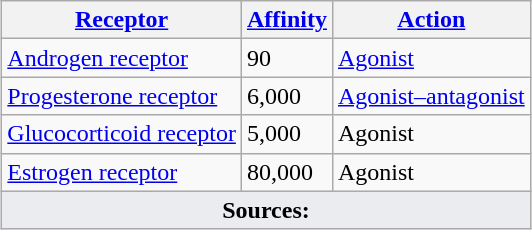<table class="wikitable mw-collapsible mw-collapsed" style="text-align:left; margin-left:auto; margin-right:auto; border:none;">
<tr>
<th><a href='#'>Receptor</a></th>
<th><a href='#'>Affinity</a></th>
<th><a href='#'>Action</a></th>
</tr>
<tr>
<td><a href='#'>Androgen receptor</a></td>
<td>90</td>
<td><a href='#'>Agonist</a></td>
</tr>
<tr>
<td><a href='#'>Progesterone receptor</a></td>
<td>6,000</td>
<td><a href='#'>Agonist–antagonist</a></td>
</tr>
<tr>
<td><a href='#'>Glucocorticoid receptor</a></td>
<td>5,000</td>
<td>Agonist</td>
</tr>
<tr>
<td><a href='#'>Estrogen receptor</a></td>
<td>80,000</td>
<td>Agonist</td>
</tr>
<tr class="sortbottom">
<td colspan="3" style="width: 1px; background-color:#eaecf0; text-align: center;"><strong>Sources:</strong> </td>
</tr>
</table>
